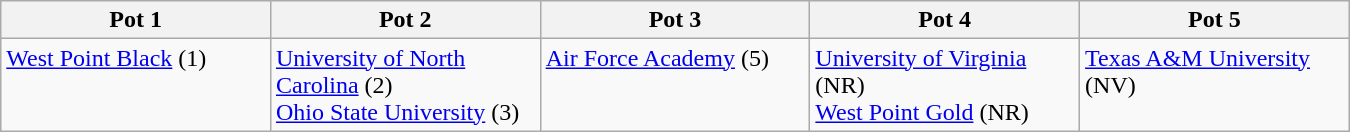<table class="wikitable" style="width:900px">
<tr>
<th width=20%>Pot 1</th>
<th width=20%>Pot 2</th>
<th width=20%>Pot 3</th>
<th width=20%>Pot 4</th>
<th width=20%>Pot 5</th>
</tr>
<tr>
<td valign="top"><a href='#'>West Point Black</a> (1)</td>
<td valign="top"><a href='#'>University of North Carolina</a> (2)<br><a href='#'>Ohio State University</a> (3)</td>
<td valign="top"><a href='#'>Air Force Academy</a> (5)</td>
<td valign="top"><a href='#'>University of Virginia</a> (NR)<br><a href='#'>West Point Gold</a> (NR)</td>
<td valign="top"><a href='#'>Texas A&M University</a> (NV)</td>
</tr>
</table>
